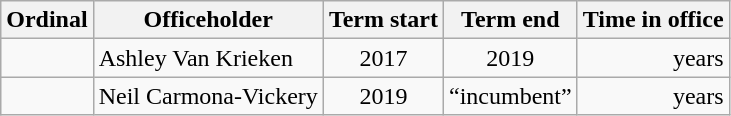<table class="wikitable sortable"; style="text-align: center";>
<tr>
<th>Ordinal</th>
<th>Officeholder</th>
<th>Term start</th>
<th>Term end</th>
<th>Time in office</th>
</tr>
<tr>
<td></td>
<td align=left>Ashley Van Krieken</td>
<td>2017</td>
<td>2019</td>
<td align=right> years</td>
</tr>
<tr>
<td></td>
<td align=left>Neil Carmona-Vickery</td>
<td>2019</td>
<td>“incumbent”</td>
<td align=right> years</td>
</tr>
</table>
